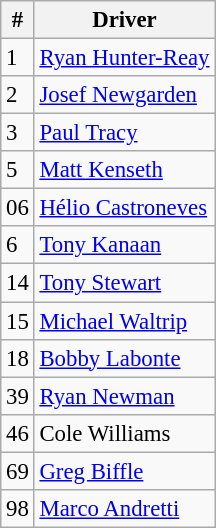<table class="wikitable" style="font-size:95%">
<tr>
<th>#</th>
<th>Driver</th>
</tr>
<tr>
<td>1</td>
<td><a href='#'>Ryan Hunter-Reay</a></td>
</tr>
<tr>
<td>2</td>
<td><a href='#'>Josef Newgarden</a></td>
</tr>
<tr>
<td>3</td>
<td><a href='#'>Paul Tracy</a></td>
</tr>
<tr>
<td>5</td>
<td><a href='#'>Matt Kenseth</a></td>
</tr>
<tr>
<td>06</td>
<td><a href='#'>Hélio Castroneves</a></td>
</tr>
<tr>
<td>6</td>
<td><a href='#'>Tony Kanaan</a></td>
</tr>
<tr>
<td>14</td>
<td><a href='#'>Tony Stewart</a></td>
</tr>
<tr>
<td>15</td>
<td><a href='#'>Michael Waltrip</a></td>
</tr>
<tr>
<td>18</td>
<td><a href='#'>Bobby Labonte</a></td>
</tr>
<tr>
<td>39</td>
<td><a href='#'>Ryan Newman</a></td>
</tr>
<tr>
<td>46</td>
<td>Cole Williams</td>
</tr>
<tr>
<td>69</td>
<td><a href='#'>Greg Biffle</a></td>
</tr>
<tr>
<td>98</td>
<td><a href='#'>Marco Andretti</a></td>
</tr>
</table>
